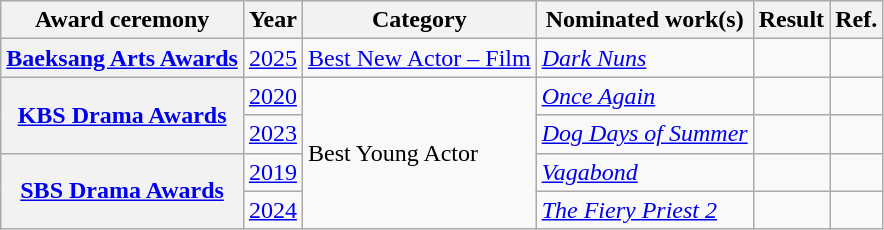<table class="wikitable plainrowheaders">
<tr>
<th scope="col">Award ceremony</th>
<th scope="col">Year</th>
<th scope="col">Category</th>
<th scope="col">Nominated work(s)</th>
<th scope="col">Result</th>
<th scope="col">Ref.</th>
</tr>
<tr>
<th scope="row" rowspan="1"><a href='#'>Baeksang Arts Awards</a></th>
<td><a href='#'>2025</a></td>
<td rowspan="1"><a href='#'>Best New Actor – Film</a></td>
<td><em><a href='#'>Dark Nuns</a></em></td>
<td></td>
<td style="text-align:center"></td>
</tr>
<tr>
<th scope="row" rowspan="2"><a href='#'>KBS Drama Awards</a></th>
<td><a href='#'>2020</a></td>
<td rowspan="4">Best Young Actor</td>
<td><em><a href='#'>Once Again</a></em></td>
<td></td>
<td style="text-align:center"></td>
</tr>
<tr>
<td><a href='#'>2023</a></td>
<td><em><a href='#'>Dog Days of Summer</a></em></td>
<td></td>
<td style="text-align:center"></td>
</tr>
<tr>
<th scope="row" rowspan="2"><a href='#'>SBS Drama Awards</a></th>
<td><a href='#'>2019</a></td>
<td><em><a href='#'>Vagabond</a></em></td>
<td></td>
<td></td>
</tr>
<tr>
<td><a href='#'>2024</a></td>
<td><em><a href='#'>The Fiery Priest 2</a></em></td>
<td></td>
<td style="text-align:center"></td>
</tr>
</table>
